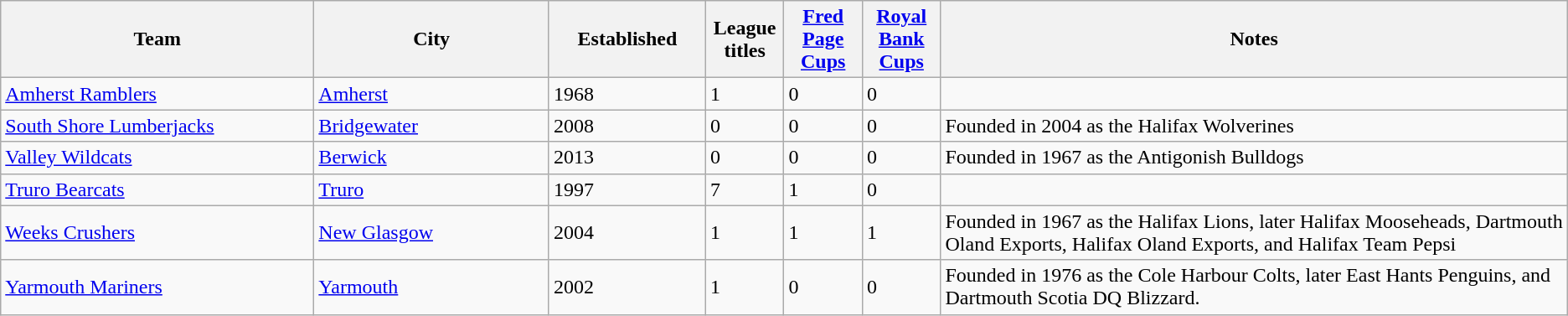<table class="wikitable">
<tr>
<th bgcolor="#DDDDFF" width="20%">Team</th>
<th bgcolor="#DDDDFF" width="15%">City</th>
<th bgcolor="#DDDDFF" width="10%">Established</th>
<th bgcolor="#DDDDFF" width="5%">League titles</th>
<th bgcolor="#DDDDFF" width="5%"><a href='#'>Fred Page Cups</a></th>
<th bgcolor="#DDDDFF" width="5%"><a href='#'>Royal Bank Cups</a></th>
<th bgcolor="#DDDDFF" width="40%">Notes</th>
</tr>
<tr>
<td><a href='#'>Amherst Ramblers</a></td>
<td><a href='#'>Amherst</a></td>
<td>1968</td>
<td>1</td>
<td>0</td>
<td>0</td>
<td></td>
</tr>
<tr>
<td><a href='#'>South Shore Lumberjacks</a></td>
<td><a href='#'>Bridgewater</a></td>
<td>2008</td>
<td>0</td>
<td>0</td>
<td>0</td>
<td>Founded in 2004 as the Halifax Wolverines</td>
</tr>
<tr>
<td><a href='#'>Valley Wildcats</a></td>
<td><a href='#'>Berwick</a></td>
<td>2013</td>
<td>0</td>
<td>0</td>
<td>0</td>
<td>Founded in 1967 as the Antigonish Bulldogs</td>
</tr>
<tr>
<td><a href='#'>Truro Bearcats</a></td>
<td><a href='#'>Truro</a></td>
<td>1997</td>
<td>7</td>
<td>1</td>
<td>0</td>
<td></td>
</tr>
<tr>
<td><a href='#'>Weeks Crushers</a></td>
<td><a href='#'>New Glasgow</a></td>
<td>2004</td>
<td>1</td>
<td>1</td>
<td>1</td>
<td>Founded in 1967 as the Halifax Lions, later Halifax Mooseheads, Dartmouth Oland Exports, Halifax Oland Exports, and Halifax Team Pepsi</td>
</tr>
<tr>
<td><a href='#'>Yarmouth Mariners</a></td>
<td><a href='#'>Yarmouth</a></td>
<td>2002</td>
<td>1</td>
<td>0</td>
<td>0</td>
<td>Founded in 1976 as the Cole Harbour Colts, later East Hants Penguins, and Dartmouth Scotia DQ Blizzard.</td>
</tr>
</table>
